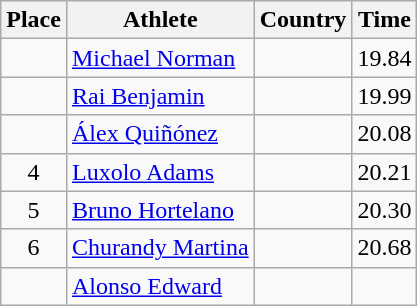<table class="wikitable mw-datatable">
<tr>
<th>Place</th>
<th>Athlete</th>
<th>Country</th>
<th>Time</th>
</tr>
<tr>
<td align=center></td>
<td><a href='#'>Michael Norman</a></td>
<td></td>
<td>19.84</td>
</tr>
<tr>
<td align=center></td>
<td><a href='#'>Rai Benjamin</a></td>
<td></td>
<td>19.99</td>
</tr>
<tr>
<td align=center></td>
<td><a href='#'>Álex Quiñónez</a></td>
<td></td>
<td>20.08</td>
</tr>
<tr>
<td align=center>4</td>
<td><a href='#'>Luxolo Adams</a></td>
<td></td>
<td>20.21</td>
</tr>
<tr>
<td align=center>5</td>
<td><a href='#'>Bruno Hortelano</a></td>
<td></td>
<td>20.30</td>
</tr>
<tr>
<td align=center>6</td>
<td><a href='#'>Churandy Martina</a></td>
<td></td>
<td>20.68</td>
</tr>
<tr>
<td align=center></td>
<td><a href='#'>Alonso Edward</a></td>
<td></td>
<td> </td>
</tr>
</table>
